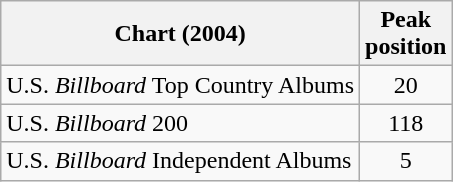<table class="wikitable">
<tr>
<th>Chart (2004)</th>
<th>Peak<br>position</th>
</tr>
<tr>
<td>U.S. <em>Billboard</em> Top Country Albums</td>
<td align="center">20</td>
</tr>
<tr>
<td>U.S. <em>Billboard</em> 200</td>
<td align="center">118</td>
</tr>
<tr>
<td>U.S. <em>Billboard</em> Independent Albums</td>
<td align="center">5</td>
</tr>
</table>
